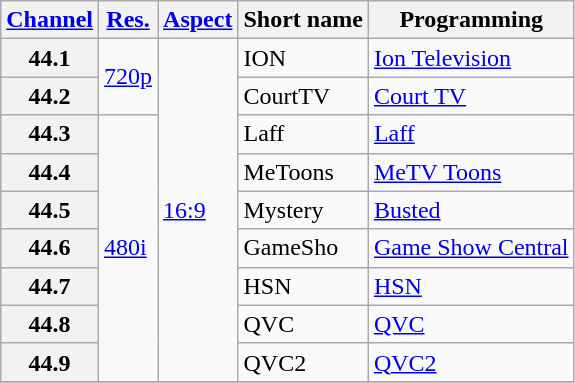<table class="wikitable">
<tr>
<th scope = "col"><a href='#'>Channel</a></th>
<th scope = "col"><a href='#'>Res.</a></th>
<th scope = "col"><a href='#'>Aspect</a></th>
<th scope = "col">Short name</th>
<th scope = "col">Programming</th>
</tr>
<tr>
<th scope = "row">44.1</th>
<td rowspan=2><a href='#'>720p</a></td>
<td rowspan=9><a href='#'>16:9</a></td>
<td>ION</td>
<td><a href='#'>Ion Television</a></td>
</tr>
<tr>
<th scope = "row">44.2</th>
<td>CourtTV</td>
<td><a href='#'>Court TV</a></td>
</tr>
<tr>
<th scope = "row">44.3</th>
<td rowspan=7><a href='#'>480i</a></td>
<td>Laff</td>
<td><a href='#'>Laff</a></td>
</tr>
<tr>
<th scope = "row">44.4</th>
<td>MeToons</td>
<td><a href='#'>MeTV Toons</a></td>
</tr>
<tr>
<th scope = "row">44.5</th>
<td>Mystery</td>
<td><a href='#'>Busted</a></td>
</tr>
<tr>
<th scope = "row">44.6</th>
<td>GameSho</td>
<td><a href='#'>Game Show Central</a></td>
</tr>
<tr>
<th scope = "row">44.7</th>
<td>HSN</td>
<td><a href='#'>HSN</a></td>
</tr>
<tr>
<th scope = "row">44.8</th>
<td>QVC</td>
<td><a href='#'>QVC</a></td>
</tr>
<tr>
<th scope = "row">44.9</th>
<td>QVC2</td>
<td><a href='#'>QVC2</a></td>
</tr>
<tr>
</tr>
</table>
